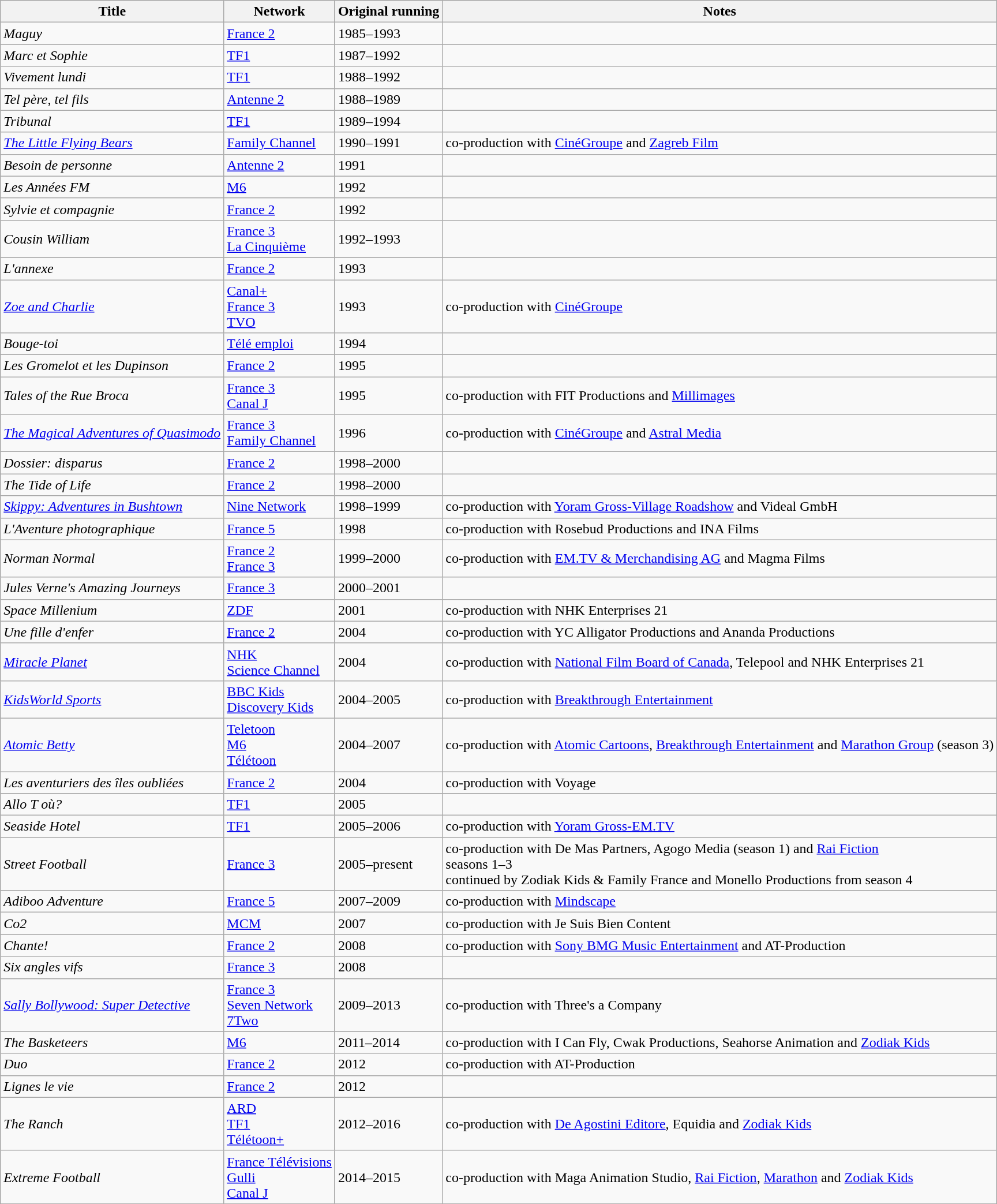<table class="wikitable sortable">
<tr>
<th>Title</th>
<th>Network</th>
<th>Original running</th>
<th>Notes</th>
</tr>
<tr>
<td><em>Maguy</em></td>
<td><a href='#'>France 2</a></td>
<td>1985–1993</td>
<td></td>
</tr>
<tr>
<td><em>Marc et Sophie</em></td>
<td><a href='#'>TF1</a></td>
<td>1987–1992</td>
<td></td>
</tr>
<tr>
<td><em>Vivement lundi</em></td>
<td><a href='#'>TF1</a></td>
<td>1988–1992</td>
<td></td>
</tr>
<tr>
<td><em>Tel père, tel fils</em></td>
<td><a href='#'>Antenne 2</a></td>
<td>1988–1989</td>
<td></td>
</tr>
<tr>
<td><em>Tribunal</em></td>
<td><a href='#'>TF1</a></td>
<td>1989–1994</td>
<td></td>
</tr>
<tr>
<td><em><a href='#'>The Little Flying Bears</a></em></td>
<td><a href='#'>Family Channel</a></td>
<td>1990–1991</td>
<td>co-production with <a href='#'>CinéGroupe</a> and <a href='#'>Zagreb Film</a></td>
</tr>
<tr>
<td><em>Besoin de personne</em></td>
<td><a href='#'>Antenne 2</a></td>
<td>1991</td>
<td></td>
</tr>
<tr>
<td><em>Les Années FM</em></td>
<td><a href='#'>M6</a></td>
<td>1992</td>
<td></td>
</tr>
<tr>
<td><em>Sylvie et compagnie</em></td>
<td><a href='#'>France 2</a></td>
<td>1992</td>
<td></td>
</tr>
<tr>
<td><em>Cousin William</em></td>
<td><a href='#'>France 3</a><br><a href='#'>La Cinquième</a></td>
<td>1992–1993</td>
<td></td>
</tr>
<tr>
<td><em>L'annexe</em></td>
<td><a href='#'>France 2</a></td>
<td>1993</td>
<td></td>
</tr>
<tr>
<td><em><a href='#'>Zoe and Charlie</a></em></td>
<td><a href='#'>Canal+</a><br><a href='#'>France 3</a><br><a href='#'>TVO</a></td>
<td>1993</td>
<td>co-production with <a href='#'>CinéGroupe</a></td>
</tr>
<tr>
<td><em>Bouge-toi</em></td>
<td><a href='#'>Télé emploi</a></td>
<td>1994</td>
<td></td>
</tr>
<tr>
<td><em>Les Gromelot et les Dupinson</em></td>
<td><a href='#'>France 2</a></td>
<td>1995</td>
<td></td>
</tr>
<tr>
<td><em>Tales of the Rue Broca</em></td>
<td><a href='#'>France 3</a><br><a href='#'>Canal J</a></td>
<td>1995</td>
<td>co-production with FIT Productions and <a href='#'>Millimages</a></td>
</tr>
<tr>
<td><em><a href='#'>The Magical Adventures of Quasimodo</a></em></td>
<td><a href='#'>France 3</a><br><a href='#'>Family Channel</a></td>
<td>1996</td>
<td>co-production with <a href='#'>CinéGroupe</a> and <a href='#'>Astral Media</a></td>
</tr>
<tr>
<td><em>Dossier: disparus</em></td>
<td><a href='#'>France 2</a></td>
<td>1998–2000</td>
<td></td>
</tr>
<tr>
<td><em>The Tide of Life</em></td>
<td><a href='#'>France 2</a></td>
<td>1998–2000</td>
<td></td>
</tr>
<tr>
<td><em><a href='#'>Skippy: Adventures in Bushtown</a></em></td>
<td><a href='#'>Nine Network</a></td>
<td>1998–1999</td>
<td>co-production with <a href='#'>Yoram Gross-Village Roadshow</a> and Videal GmbH</td>
</tr>
<tr>
<td><em>L'Aventure photographique</em></td>
<td><a href='#'>France 5</a></td>
<td>1998</td>
<td>co-production with Rosebud Productions and INA Films</td>
</tr>
<tr>
<td><em>Norman Normal</em></td>
<td><a href='#'>France 2</a><br><a href='#'>France 3</a></td>
<td>1999–2000</td>
<td>co-production with <a href='#'>EM.TV & Merchandising AG</a> and Magma Films</td>
</tr>
<tr>
<td><em>Jules Verne's Amazing Journeys</em></td>
<td><a href='#'>France 3</a></td>
<td>2000–2001</td>
<td></td>
</tr>
<tr>
<td><em>Space Millenium</em></td>
<td><a href='#'>ZDF</a></td>
<td>2001</td>
<td>co-production with NHK Enterprises 21</td>
</tr>
<tr>
<td><em>Une fille d'enfer</em></td>
<td><a href='#'>France 2</a></td>
<td>2004</td>
<td>co-production with YC Alligator Productions and Ananda Productions</td>
</tr>
<tr>
<td><em><a href='#'>Miracle Planet</a></em></td>
<td><a href='#'>NHK</a><br><a href='#'>Science Channel</a></td>
<td>2004</td>
<td>co-production with <a href='#'>National Film Board of Canada</a>, Telepool and NHK Enterprises 21</td>
</tr>
<tr>
<td><em><a href='#'>KidsWorld Sports</a></em></td>
<td><a href='#'>BBC Kids</a><br><a href='#'>Discovery Kids</a></td>
<td>2004–2005</td>
<td>co-production with <a href='#'>Breakthrough Entertainment</a></td>
</tr>
<tr>
<td><em><a href='#'>Atomic Betty</a></em></td>
<td><a href='#'>Teletoon</a><br><a href='#'>M6</a><br><a href='#'>Télétoon</a></td>
<td>2004–2007</td>
<td>co-production with <a href='#'>Atomic Cartoons</a>, <a href='#'>Breakthrough Entertainment</a> and <a href='#'>Marathon Group</a> (season 3)</td>
</tr>
<tr>
<td><em>Les aventuriers des îles oubliées</em></td>
<td><a href='#'>France 2</a></td>
<td>2004</td>
<td>co-production with Voyage</td>
</tr>
<tr>
<td><em>Allo T où?</em></td>
<td><a href='#'>TF1</a></td>
<td>2005</td>
<td></td>
</tr>
<tr>
<td><em>Seaside Hotel</em></td>
<td><a href='#'>TF1</a></td>
<td>2005–2006</td>
<td>co-production with <a href='#'>Yoram Gross-EM.TV</a></td>
</tr>
<tr>
<td><em>Street Football</em></td>
<td><a href='#'>France 3</a></td>
<td>2005–present</td>
<td>co-production with De Mas Partners, Agogo Media (season 1) and <a href='#'>Rai Fiction</a><br>seasons 1–3<br>continued by Zodiak Kids & Family France and Monello Productions from season 4</td>
</tr>
<tr>
<td><em>Adiboo Adventure</em></td>
<td><a href='#'>France 5</a></td>
<td>2007–2009</td>
<td>co-production with <a href='#'>Mindscape</a></td>
</tr>
<tr>
<td><em>Co2</em></td>
<td><a href='#'>MCM</a></td>
<td>2007</td>
<td>co-production with Je Suis Bien Content</td>
</tr>
<tr>
<td><em>Chante!</em></td>
<td><a href='#'>France 2</a></td>
<td>2008</td>
<td>co-production with <a href='#'>Sony BMG Music Entertainment</a> and AT-Production</td>
</tr>
<tr>
<td><em>Six angles vifs</em></td>
<td><a href='#'>France 3</a></td>
<td>2008</td>
<td></td>
</tr>
<tr>
<td><em><a href='#'>Sally Bollywood: Super Detective</a></em></td>
<td><a href='#'>France 3</a><br><a href='#'>Seven Network</a><br><a href='#'>7Two</a></td>
<td>2009–2013</td>
<td>co-production with Three's a Company</td>
</tr>
<tr>
<td><em>The Basketeers</em></td>
<td><a href='#'>M6</a></td>
<td>2011–2014</td>
<td>co-production with I Can Fly, Cwak Productions, Seahorse Animation and <a href='#'>Zodiak Kids</a></td>
</tr>
<tr>
<td><em>Duo</em></td>
<td><a href='#'>France 2</a></td>
<td>2012</td>
<td>co-production with AT-Production</td>
</tr>
<tr>
<td><em>Lignes le vie</em></td>
<td><a href='#'>France 2</a></td>
<td>2012</td>
<td></td>
</tr>
<tr>
<td><em>The Ranch</em></td>
<td><a href='#'>ARD</a><br><a href='#'>TF1</a><br><a href='#'>Télétoon+</a></td>
<td>2012–2016</td>
<td>co-production with <a href='#'>De Agostini Editore</a>, Equidia and <a href='#'>Zodiak Kids</a></td>
</tr>
<tr>
<td><em>Extreme Football</em></td>
<td><a href='#'>France Télévisions</a><br><a href='#'>Gulli</a><br><a href='#'>Canal J</a></td>
<td>2014–2015</td>
<td>co-production with Maga Animation Studio, <a href='#'>Rai Fiction</a>, <a href='#'>Marathon</a> and <a href='#'>Zodiak Kids</a></td>
</tr>
</table>
